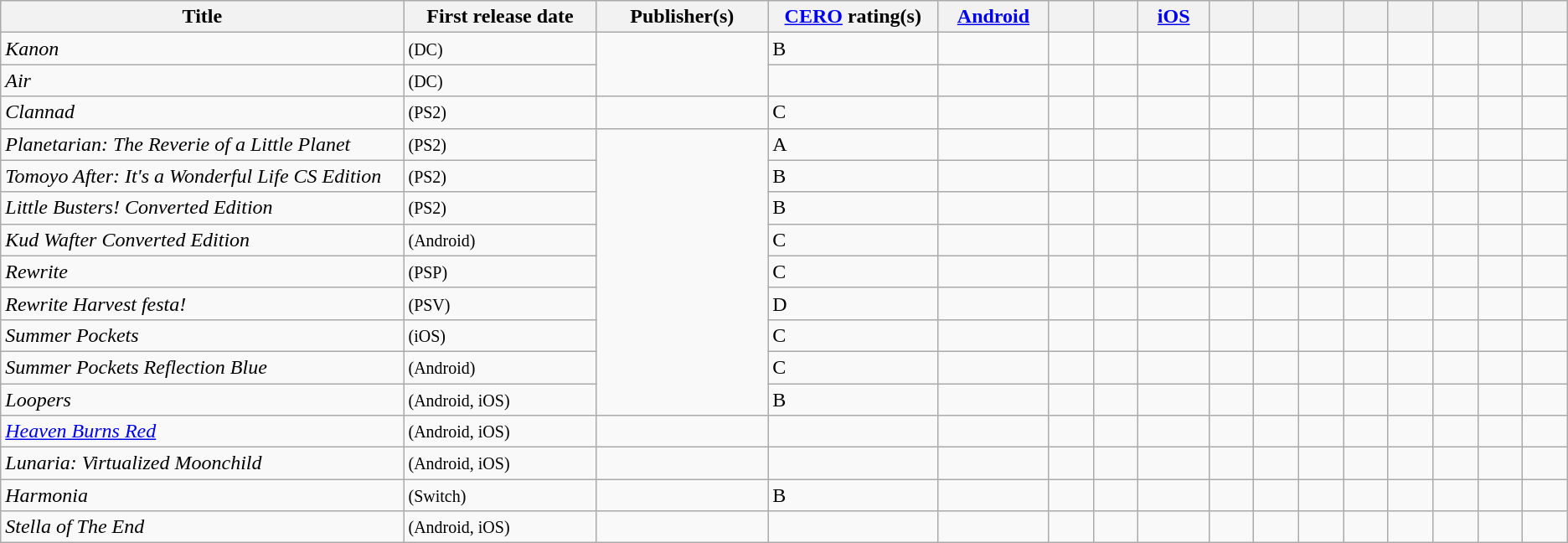<table class="wikitable">
<tr>
<th scope="col" width=9%>Title</th>
<th scope="col" width=4%>First release date</th>
<th scope="col" width=2%>Publisher(s)</th>
<th scope="col" width=3%><a href='#'>CERO</a> rating(s)</th>
<th scope="col" width=1%><a href='#'>Android</a></th>
<th scope="col" width=1%></th>
<th scope="col" width=1%></th>
<th scope="col" width=1%><a href='#'>iOS</a></th>
<th scope="col" width=1%></th>
<th scope="col" width=1%></th>
<th scope="col" width=1%></th>
<th scope="col" width=1%></th>
<th scope="col" width=1%></th>
<th scope="col" width=1%></th>
<th scope="col" width=1%></th>
<th scope="col" width=1%></th>
</tr>
<tr>
<td><em>Kanon</em></td>
<td> <small>(DC)</small></td>
<td rowspan="2"></td>
<td>B</td>
<td></td>
<td></td>
<td></td>
<td></td>
<td></td>
<td></td>
<td></td>
<td></td>
<td></td>
<td></td>
<td></td>
<td></td>
</tr>
<tr>
<td><em>Air</em></td>
<td> <small>(DC)</small></td>
<td></td>
<td></td>
<td></td>
<td></td>
<td></td>
<td></td>
<td></td>
<td></td>
<td></td>
<td></td>
<td></td>
<td></td>
<td></td>
</tr>
<tr>
<td><em>Clannad</em></td>
<td> <small>(PS2)</small></td>
<td></td>
<td>C</td>
<td></td>
<td></td>
<td></td>
<td></td>
<td></td>
<td></td>
<td></td>
<td></td>
<td></td>
<td></td>
<td></td>
<td></td>
</tr>
<tr>
<td><em>Planetarian: The Reverie of a Little Planet</em></td>
<td> <small>(PS2)</small></td>
<td rowspan="9"></td>
<td>A</td>
<td></td>
<td></td>
<td></td>
<td></td>
<td></td>
<td></td>
<td></td>
<td></td>
<td></td>
<td></td>
<td></td>
<td></td>
</tr>
<tr>
<td><em>Tomoyo After: It's a Wonderful Life CS Edition</em></td>
<td> <small>(PS2)</small></td>
<td>B</td>
<td></td>
<td></td>
<td></td>
<td></td>
<td></td>
<td></td>
<td></td>
<td></td>
<td></td>
<td></td>
<td></td>
<td></td>
</tr>
<tr>
<td><em>Little Busters! Converted Edition</em></td>
<td> <small>(PS2)</small></td>
<td>B</td>
<td></td>
<td></td>
<td></td>
<td></td>
<td></td>
<td></td>
<td></td>
<td></td>
<td></td>
<td></td>
<td></td>
<td></td>
</tr>
<tr>
<td><em>Kud Wafter Converted Edition</em></td>
<td> <small>(Android)</small></td>
<td>C</td>
<td></td>
<td></td>
<td></td>
<td></td>
<td></td>
<td></td>
<td></td>
<td></td>
<td></td>
<td></td>
<td></td>
<td></td>
</tr>
<tr>
<td><em>Rewrite</em></td>
<td> <small>(PSP)</small></td>
<td>C</td>
<td></td>
<td></td>
<td></td>
<td></td>
<td></td>
<td></td>
<td></td>
<td></td>
<td></td>
<td></td>
<td></td>
<td></td>
</tr>
<tr>
<td><em>Rewrite Harvest festa!</em></td>
<td> <small>(PSV)</small></td>
<td>D</td>
<td></td>
<td></td>
<td></td>
<td></td>
<td></td>
<td></td>
<td></td>
<td></td>
<td></td>
<td></td>
<td></td>
<td></td>
</tr>
<tr>
<td><em>Summer Pockets</em></td>
<td> <small>(iOS)</small></td>
<td>C</td>
<td></td>
<td></td>
<td></td>
<td></td>
<td></td>
<td></td>
<td></td>
<td></td>
<td></td>
<td></td>
<td></td>
<td></td>
</tr>
<tr>
<td><em>Summer Pockets Reflection Blue</em></td>
<td> <small>(Android)</small></td>
<td>C</td>
<td></td>
<td></td>
<td></td>
<td></td>
<td></td>
<td></td>
<td></td>
<td></td>
<td></td>
<td></td>
<td></td>
<td></td>
</tr>
<tr>
<td><em>Loopers</em></td>
<td> <small>(Android, iOS)</small></td>
<td>B</td>
<td></td>
<td></td>
<td></td>
<td></td>
<td></td>
<td></td>
<td></td>
<td></td>
<td></td>
<td></td>
<td></td>
<td></td>
</tr>
<tr>
<td><em><a href='#'>Heaven Burns Red</a></em></td>
<td> <small>(Android, iOS)</small></td>
<td></td>
<td></td>
<td></td>
<td></td>
<td></td>
<td></td>
<td></td>
<td></td>
<td></td>
<td></td>
<td></td>
<td></td>
<td></td>
<td></td>
</tr>
<tr>
<td><em>Lunaria: Virtualized Moonchild</em></td>
<td> <small>(Android, iOS)</small></td>
<td></td>
<td></td>
<td></td>
<td></td>
<td></td>
<td></td>
<td></td>
<td></td>
<td></td>
<td></td>
<td></td>
<td></td>
<td></td>
<td></td>
</tr>
<tr>
<td><em>Harmonia</em></td>
<td> <small>(Switch)</small></td>
<td></td>
<td>B</td>
<td></td>
<td></td>
<td></td>
<td></td>
<td></td>
<td></td>
<td></td>
<td></td>
<td></td>
<td></td>
<td></td>
<td></td>
</tr>
<tr>
<td><em>Stella of The End</em></td>
<td> <small>(Android, iOS)</small></td>
<td></td>
<td></td>
<td></td>
<td></td>
<td></td>
<td></td>
<td></td>
<td></td>
<td></td>
<td></td>
<td></td>
<td></td>
<td></td>
<td></td>
</tr>
</table>
